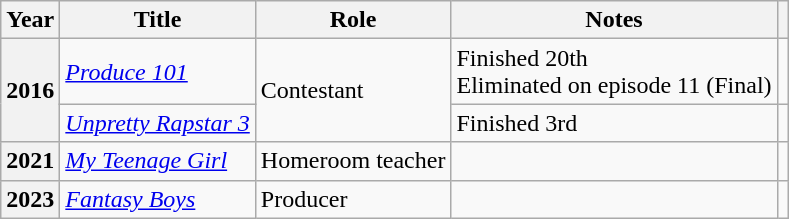<table class="wikitable plainrowheaders sortable">
<tr>
<th scope="col">Year</th>
<th scope="col">Title</th>
<th scope="col">Role</th>
<th scope="col">Notes</th>
<th scope="col" class="unsortable"></th>
</tr>
<tr>
<th scope="row" rowspan="2">2016</th>
<td><em><a href='#'>Produce 101</a></em></td>
<td rowspan="2">Contestant</td>
<td>Finished 20th<br> Eliminated on episode 11 (Final)</td>
<td style="text-align:center"></td>
</tr>
<tr>
<td><em><a href='#'>Unpretty Rapstar 3</a></em></td>
<td>Finished 3rd</td>
<td style="text-align:center"></td>
</tr>
<tr>
<th scope="row">2021</th>
<td><em><a href='#'>My Teenage Girl</a></em></td>
<td>Homeroom teacher</td>
<td></td>
<td style="text-align:center"></td>
</tr>
<tr>
<th scope="row">2023</th>
<td><em><a href='#'>Fantasy Boys</a></em></td>
<td>Producer</td>
<td></td>
<td style="text-align:center"></td>
</tr>
</table>
